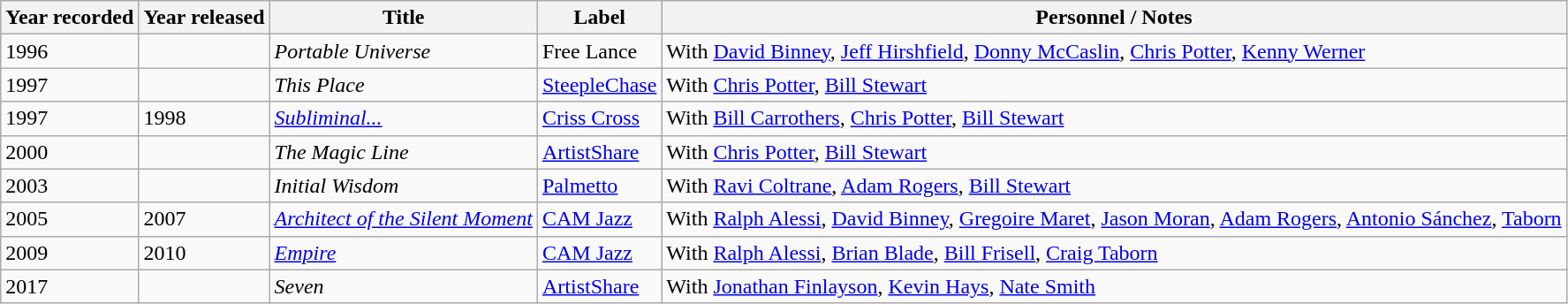<table class="wikitable sortable">
<tr>
<th>Year recorded</th>
<th>Year released</th>
<th>Title</th>
<th>Label</th>
<th>Personnel / Notes</th>
</tr>
<tr>
<td>1996</td>
<td></td>
<td><em>Portable Universe</em></td>
<td>Free Lance</td>
<td>With <a href='#'>David Binney</a>, <a href='#'>Jeff Hirshfield</a>, <a href='#'>Donny McCaslin</a>, <a href='#'>Chris Potter</a>, <a href='#'>Kenny Werner</a></td>
</tr>
<tr>
<td>1997</td>
<td></td>
<td><em>This Place</em></td>
<td><a href='#'>SteepleChase</a></td>
<td>With <a href='#'>Chris Potter</a>, <a href='#'>Bill Stewart</a></td>
</tr>
<tr>
<td>1997</td>
<td>1998</td>
<td><em><a href='#'>Subliminal...</a></em></td>
<td><a href='#'>Criss Cross</a></td>
<td>With <a href='#'>Bill Carrothers</a>, <a href='#'>Chris Potter</a>, <a href='#'>Bill Stewart</a></td>
</tr>
<tr>
<td>2000</td>
<td></td>
<td><em>The Magic Line</em></td>
<td><a href='#'>ArtistShare</a></td>
<td>With <a href='#'>Chris Potter</a>, <a href='#'>Bill Stewart</a></td>
</tr>
<tr>
<td>2003</td>
<td></td>
<td><em>Initial Wisdom</em></td>
<td><a href='#'>Palmetto</a></td>
<td>With <a href='#'>Ravi Coltrane</a>, <a href='#'>Adam Rogers</a>, <a href='#'>Bill Stewart</a></td>
</tr>
<tr>
<td>2005</td>
<td>2007</td>
<td><em><a href='#'>Architect of the Silent Moment</a></em></td>
<td><a href='#'>CAM Jazz</a></td>
<td>With <a href='#'>Ralph Alessi</a>, <a href='#'>David Binney</a>, <a href='#'>Gregoire Maret</a>, <a href='#'>Jason Moran</a>, <a href='#'>Adam Rogers</a>, <a href='#'>Antonio Sánchez</a>, <a href='#'>Taborn</a></td>
</tr>
<tr>
<td>2009</td>
<td>2010</td>
<td><em><a href='#'>Empire</a></em></td>
<td><a href='#'>CAM Jazz</a></td>
<td>With <a href='#'>Ralph Alessi</a>, <a href='#'>Brian Blade</a>, <a href='#'>Bill Frisell</a>, <a href='#'>Craig Taborn</a></td>
</tr>
<tr>
<td>2017</td>
<td></td>
<td><em>Seven</em></td>
<td><a href='#'>ArtistShare</a></td>
<td>With <a href='#'>Jonathan Finlayson</a>, <a href='#'>Kevin Hays</a>, <a href='#'>Nate Smith</a></td>
</tr>
</table>
